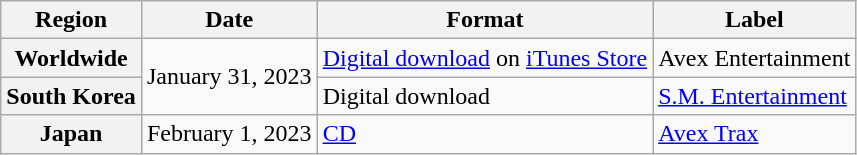<table class="wikitable plainrowheaders">
<tr>
<th scope="col">Region</th>
<th scope="col">Date</th>
<th scope="col">Format</th>
<th scope="col">Label</th>
</tr>
<tr>
<th scope="row">Worldwide</th>
<td rowspan="2">January 31, 2023</td>
<td><a href='#'>Digital download</a> on <a href='#'>iTunes Store</a></td>
<td>Avex Entertainment</td>
</tr>
<tr>
<th scope="row">South Korea</th>
<td>Digital download</td>
<td><a href='#'>S.M. Entertainment</a></td>
</tr>
<tr>
<th scope="row">Japan</th>
<td>February 1, 2023</td>
<td><a href='#'>CD</a></td>
<td><a href='#'>Avex Trax</a></td>
</tr>
</table>
